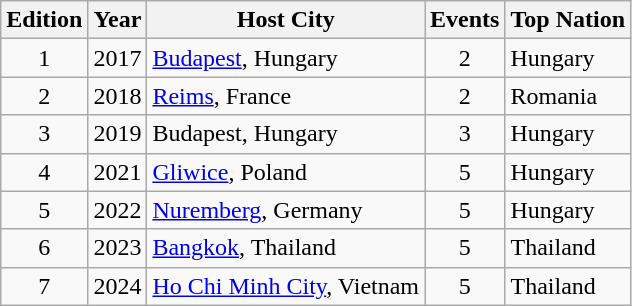<table class="wikitable">
<tr>
<th>Edition</th>
<th>Year</th>
<th>Host City</th>
<th>Events</th>
<th>Top Nation</th>
</tr>
<tr>
<td align="center">1</td>
<td>2017</td>
<td> <a href='#'>Budapest</a>, Hungary</td>
<td align="center">2</td>
<td> Hungary</td>
</tr>
<tr>
<td align="center">2</td>
<td>2018</td>
<td> <a href='#'>Reims</a>, France</td>
<td align="center">2</td>
<td> Romania</td>
</tr>
<tr>
<td align="center">3</td>
<td>2019</td>
<td> Budapest, Hungary</td>
<td align="center">3</td>
<td> Hungary</td>
</tr>
<tr>
<td align="center">4</td>
<td>2021</td>
<td> <a href='#'>Gliwice</a>, Poland</td>
<td align="center">5</td>
<td> Hungary</td>
</tr>
<tr>
<td align="center">5</td>
<td>2022</td>
<td> <a href='#'>Nuremberg</a>, Germany</td>
<td align="center">5</td>
<td> Hungary</td>
</tr>
<tr>
<td align="center">6</td>
<td>2023</td>
<td> <a href='#'>Bangkok</a>, Thailand</td>
<td align="center">5</td>
<td> Thailand</td>
</tr>
<tr>
<td align="center">7</td>
<td>2024</td>
<td> <a href='#'>Ho Chi Minh City</a>, Vietnam</td>
<td align="center">5</td>
<td> Thailand</td>
</tr>
</table>
